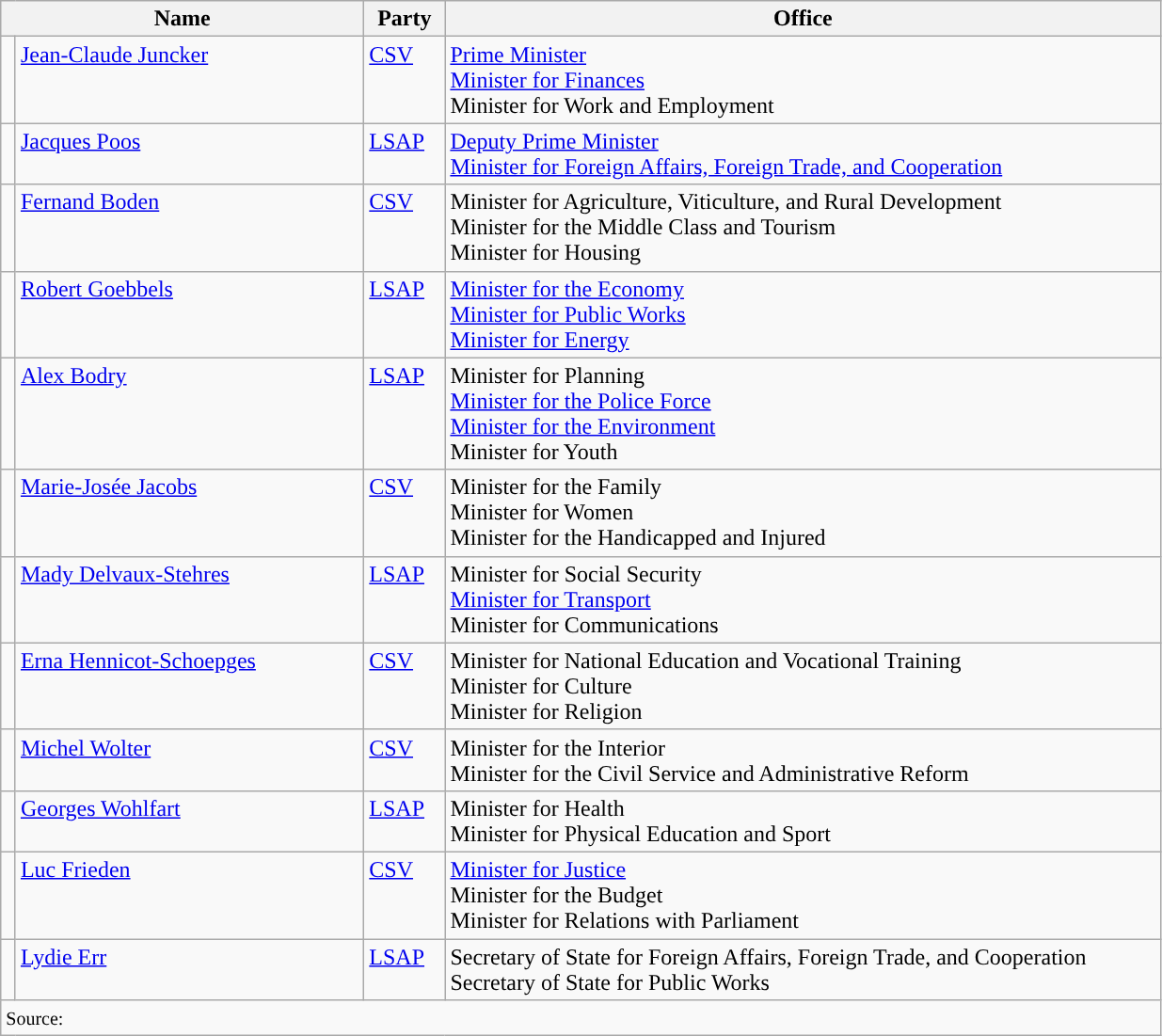<table class="wikitable">
<tr>
<th colspan=2 width=250px>Name</th>
<th width=50px>Party</th>
<th width=500px>Office</th>
</tr>
<tr>
<td style="background-color: "></td>
<td valign=top><a href='#'>Jean-Claude Juncker</a></td>
<td valign=top><a href='#'>CSV</a></td>
<td><a href='#'>Prime Minister</a> <br> <a href='#'>Minister for Finances</a> <br> Minister for Work and Employment</td>
</tr>
<tr>
<td style="background-color: "></td>
<td valign=top><a href='#'>Jacques Poos</a></td>
<td valign=top><a href='#'>LSAP</a></td>
<td><a href='#'>Deputy Prime Minister</a> <br> <a href='#'>Minister for Foreign Affairs, Foreign Trade, and Cooperation</a></td>
</tr>
<tr>
<td style="background-color: "></td>
<td valign=top><a href='#'>Fernand Boden</a></td>
<td valign=top><a href='#'>CSV</a></td>
<td>Minister for Agriculture, Viticulture, and Rural Development <br> Minister for the Middle Class and Tourism <br> Minister for Housing</td>
</tr>
<tr>
<td style="background-color: "></td>
<td valign=top><a href='#'>Robert Goebbels</a></td>
<td valign=top><a href='#'>LSAP</a></td>
<td><a href='#'>Minister for the Economy</a> <br> <a href='#'>Minister for Public Works</a> <br> <a href='#'>Minister for Energy</a></td>
</tr>
<tr>
<td style="background-color: "></td>
<td valign=top><a href='#'>Alex Bodry</a></td>
<td valign=top><a href='#'>LSAP</a></td>
<td>Minister for Planning <br> <a href='#'>Minister for the Police Force</a> <br> <a href='#'>Minister for the Environment</a> <br> Minister for Youth</td>
</tr>
<tr>
<td style="background-color: "></td>
<td valign=top><a href='#'>Marie-Josée Jacobs</a></td>
<td valign=top><a href='#'>CSV</a></td>
<td>Minister for the Family <br> Minister for Women <br> Minister for the Handicapped and Injured</td>
</tr>
<tr>
<td style="background-color: "></td>
<td valign=top><a href='#'>Mady Delvaux-Stehres</a></td>
<td valign=top><a href='#'>LSAP</a></td>
<td>Minister for Social Security <br> <a href='#'>Minister for Transport</a> <br> Minister for Communications</td>
</tr>
<tr>
<td style="background-color: "></td>
<td valign=top><a href='#'>Erna Hennicot-Schoepges</a></td>
<td valign=top><a href='#'>CSV</a></td>
<td>Minister for National Education and Vocational Training <br> Minister for Culture <br> Minister for Religion</td>
</tr>
<tr>
<td style="background-color: "></td>
<td valign=top><a href='#'>Michel Wolter</a></td>
<td valign=top><a href='#'>CSV</a></td>
<td>Minister for the Interior <br> Minister for the Civil Service and Administrative Reform</td>
</tr>
<tr>
<td style="background-color: "></td>
<td valign=top><a href='#'>Georges Wohlfart</a></td>
<td valign=top><a href='#'>LSAP</a></td>
<td>Minister for Health <br> Minister for Physical Education and Sport</td>
</tr>
<tr>
<td style="background-color: "></td>
<td valign=top><a href='#'>Luc Frieden</a></td>
<td valign=top><a href='#'>CSV</a></td>
<td><a href='#'>Minister for Justice</a> <br> Minister for the Budget <br> Minister for Relations with Parliament</td>
</tr>
<tr>
<td style="background-color: "></td>
<td valign=top><a href='#'>Lydie Err</a></td>
<td valign=top><a href='#'>LSAP</a></td>
<td>Secretary of State for Foreign Affairs, Foreign Trade, and Cooperation <br> Secretary of State for Public Works</td>
</tr>
<tr>
<td colspan=4><small>Source: </small></td>
</tr>
</table>
